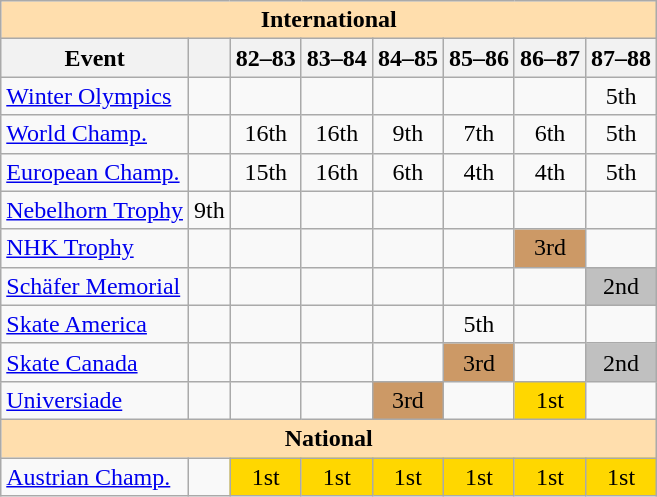<table class="wikitable" style="text-align:center">
<tr>
<th style="background-color: #ffdead; " colspan=8 align=center>International</th>
</tr>
<tr>
<th>Event</th>
<th></th>
<th>82–83</th>
<th>83–84</th>
<th>84–85</th>
<th>85–86</th>
<th>86–87</th>
<th>87–88</th>
</tr>
<tr>
<td align=left><a href='#'>Winter Olympics</a></td>
<td></td>
<td></td>
<td></td>
<td></td>
<td></td>
<td></td>
<td>5th</td>
</tr>
<tr>
<td align=left><a href='#'>World Champ.</a></td>
<td></td>
<td>16th</td>
<td>16th</td>
<td>9th</td>
<td>7th</td>
<td>6th</td>
<td>5th</td>
</tr>
<tr>
<td align=left><a href='#'>European Champ.</a></td>
<td></td>
<td>15th</td>
<td>16th</td>
<td>6th</td>
<td>4th</td>
<td>4th</td>
<td>5th</td>
</tr>
<tr>
<td align=left><a href='#'>Nebelhorn Trophy</a></td>
<td>9th</td>
<td></td>
<td></td>
<td></td>
<td></td>
<td></td>
<td></td>
</tr>
<tr>
<td align=left><a href='#'>NHK Trophy</a></td>
<td></td>
<td></td>
<td></td>
<td></td>
<td></td>
<td bgcolor=cc9966>3rd</td>
<td></td>
</tr>
<tr>
<td align=left><a href='#'>Schäfer Memorial</a></td>
<td></td>
<td></td>
<td></td>
<td></td>
<td></td>
<td></td>
<td bgcolor=silver>2nd</td>
</tr>
<tr>
<td align=left><a href='#'>Skate America</a></td>
<td></td>
<td></td>
<td></td>
<td></td>
<td>5th</td>
<td></td>
<td></td>
</tr>
<tr>
<td align=left><a href='#'>Skate Canada</a></td>
<td></td>
<td></td>
<td></td>
<td></td>
<td bgcolor=cc9966>3rd</td>
<td></td>
<td bgcolor=silver>2nd</td>
</tr>
<tr>
<td align=left><a href='#'>Universiade</a></td>
<td></td>
<td></td>
<td></td>
<td bgcolor=cc9966>3rd</td>
<td></td>
<td bgcolor=gold>1st</td>
<td></td>
</tr>
<tr>
<th style="background-color: #ffdead; " colspan=8 align=center>National</th>
</tr>
<tr>
<td align=left><a href='#'>Austrian Champ.</a></td>
<td></td>
<td bgcolor=gold>1st</td>
<td bgcolor=gold>1st</td>
<td bgcolor=gold>1st</td>
<td bgcolor=gold>1st</td>
<td bgcolor=gold>1st</td>
<td bgcolor=gold>1st</td>
</tr>
</table>
